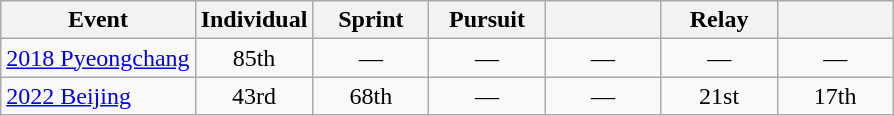<table class="wikitable" style="text-align: center;">
<tr ">
<th>Event</th>
<th style="width:70px;">Individual</th>
<th style="width:70px;">Sprint</th>
<th style="width:70px;">Pursuit</th>
<th style="width:70px;"></th>
<th style="width:70px;">Relay</th>
<th style="width:70px;"></th>
</tr>
<tr>
<td align=left> <a href='#'>2018 Pyeongchang</a></td>
<td>85th</td>
<td>—</td>
<td>—</td>
<td>—</td>
<td>—</td>
<td>—</td>
</tr>
<tr>
<td align="left"> <a href='#'>2022 Beijing</a></td>
<td>43rd</td>
<td>68th</td>
<td>—</td>
<td>—</td>
<td>21st</td>
<td>17th</td>
</tr>
</table>
